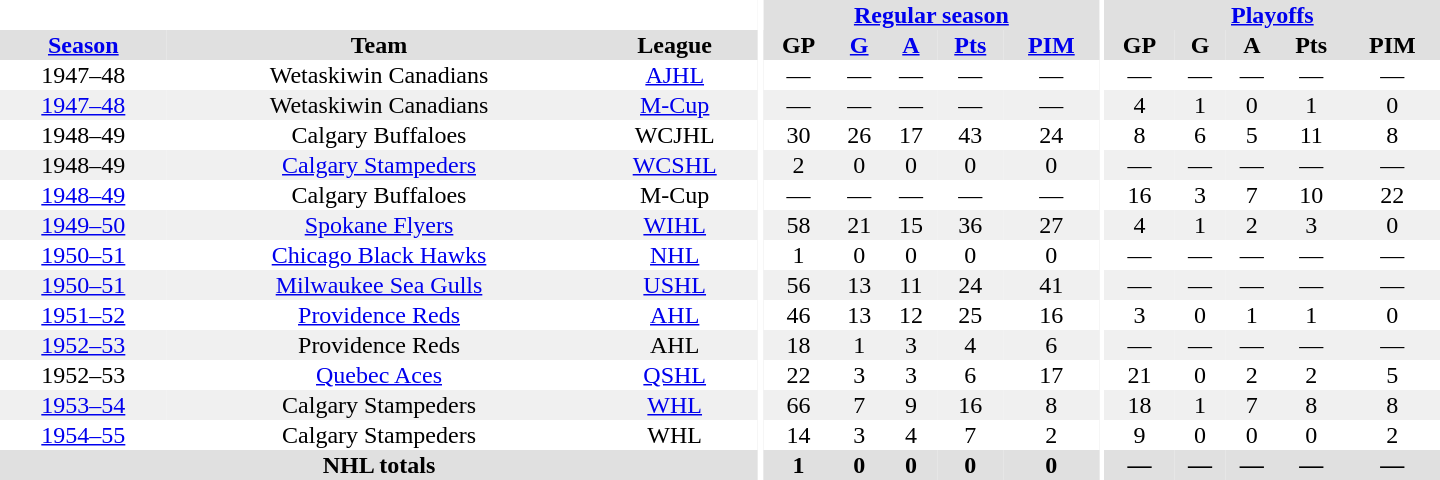<table border="0" cellpadding="1" cellspacing="0" style="text-align:center; width:60em">
<tr bgcolor="#e0e0e0">
<th colspan="3" bgcolor="#ffffff"></th>
<th rowspan="100" bgcolor="#ffffff"></th>
<th colspan="5"><a href='#'>Regular season</a></th>
<th rowspan="100" bgcolor="#ffffff"></th>
<th colspan="5"><a href='#'>Playoffs</a></th>
</tr>
<tr bgcolor="#e0e0e0">
<th><a href='#'>Season</a></th>
<th>Team</th>
<th>League</th>
<th>GP</th>
<th><a href='#'>G</a></th>
<th><a href='#'>A</a></th>
<th><a href='#'>Pts</a></th>
<th><a href='#'>PIM</a></th>
<th>GP</th>
<th>G</th>
<th>A</th>
<th>Pts</th>
<th>PIM</th>
</tr>
<tr>
<td>1947–48</td>
<td>Wetaskiwin Canadians</td>
<td><a href='#'>AJHL</a></td>
<td>—</td>
<td>—</td>
<td>—</td>
<td>—</td>
<td>—</td>
<td>—</td>
<td>—</td>
<td>—</td>
<td>—</td>
<td>—</td>
</tr>
<tr bgcolor="#f0f0f0">
<td><a href='#'>1947–48</a></td>
<td>Wetaskiwin Canadians</td>
<td><a href='#'>M-Cup</a></td>
<td>—</td>
<td>—</td>
<td>—</td>
<td>—</td>
<td>—</td>
<td>4</td>
<td>1</td>
<td>0</td>
<td>1</td>
<td>0</td>
</tr>
<tr>
<td>1948–49</td>
<td>Calgary Buffaloes</td>
<td>WCJHL</td>
<td>30</td>
<td>26</td>
<td>17</td>
<td>43</td>
<td>24</td>
<td>8</td>
<td>6</td>
<td>5</td>
<td>11</td>
<td>8</td>
</tr>
<tr bgcolor="#f0f0f0">
<td>1948–49</td>
<td><a href='#'>Calgary Stampeders</a></td>
<td><a href='#'>WCSHL</a></td>
<td>2</td>
<td>0</td>
<td>0</td>
<td>0</td>
<td>0</td>
<td>—</td>
<td>—</td>
<td>—</td>
<td>—</td>
<td>—</td>
</tr>
<tr>
<td><a href='#'>1948–49</a></td>
<td>Calgary Buffaloes</td>
<td>M-Cup</td>
<td>—</td>
<td>—</td>
<td>—</td>
<td>—</td>
<td>—</td>
<td>16</td>
<td>3</td>
<td>7</td>
<td>10</td>
<td>22</td>
</tr>
<tr bgcolor="#f0f0f0">
<td><a href='#'>1949–50</a></td>
<td><a href='#'>Spokane Flyers</a></td>
<td><a href='#'>WIHL</a></td>
<td>58</td>
<td>21</td>
<td>15</td>
<td>36</td>
<td>27</td>
<td>4</td>
<td>1</td>
<td>2</td>
<td>3</td>
<td>0</td>
</tr>
<tr>
<td><a href='#'>1950–51</a></td>
<td><a href='#'>Chicago Black Hawks</a></td>
<td><a href='#'>NHL</a></td>
<td>1</td>
<td>0</td>
<td>0</td>
<td>0</td>
<td>0</td>
<td>—</td>
<td>—</td>
<td>—</td>
<td>—</td>
<td>—</td>
</tr>
<tr bgcolor="#f0f0f0">
<td><a href='#'>1950–51</a></td>
<td><a href='#'>Milwaukee Sea Gulls</a></td>
<td><a href='#'>USHL</a></td>
<td>56</td>
<td>13</td>
<td>11</td>
<td>24</td>
<td>41</td>
<td>—</td>
<td>—</td>
<td>—</td>
<td>—</td>
<td>—</td>
</tr>
<tr>
<td><a href='#'>1951–52</a></td>
<td><a href='#'>Providence Reds</a></td>
<td><a href='#'>AHL</a></td>
<td>46</td>
<td>13</td>
<td>12</td>
<td>25</td>
<td>16</td>
<td>3</td>
<td>0</td>
<td>1</td>
<td>1</td>
<td>0</td>
</tr>
<tr bgcolor="#f0f0f0">
<td><a href='#'>1952–53</a></td>
<td>Providence Reds</td>
<td>AHL</td>
<td>18</td>
<td>1</td>
<td>3</td>
<td>4</td>
<td>6</td>
<td>—</td>
<td>—</td>
<td>—</td>
<td>—</td>
<td>—</td>
</tr>
<tr>
<td>1952–53</td>
<td><a href='#'>Quebec Aces</a></td>
<td><a href='#'>QSHL</a></td>
<td>22</td>
<td>3</td>
<td>3</td>
<td>6</td>
<td>17</td>
<td>21</td>
<td>0</td>
<td>2</td>
<td>2</td>
<td>5</td>
</tr>
<tr bgcolor="#f0f0f0">
<td><a href='#'>1953–54</a></td>
<td>Calgary Stampeders</td>
<td><a href='#'>WHL</a></td>
<td>66</td>
<td>7</td>
<td>9</td>
<td>16</td>
<td>8</td>
<td>18</td>
<td>1</td>
<td>7</td>
<td>8</td>
<td>8</td>
</tr>
<tr>
<td><a href='#'>1954–55</a></td>
<td>Calgary Stampeders</td>
<td>WHL</td>
<td>14</td>
<td>3</td>
<td>4</td>
<td>7</td>
<td>2</td>
<td>9</td>
<td>0</td>
<td>0</td>
<td>0</td>
<td>2</td>
</tr>
<tr bgcolor="#e0e0e0">
<th colspan="3">NHL totals</th>
<th>1</th>
<th>0</th>
<th>0</th>
<th>0</th>
<th>0</th>
<th>—</th>
<th>—</th>
<th>—</th>
<th>—</th>
<th>—</th>
</tr>
</table>
